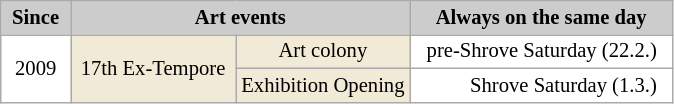<table class="wikitable plainrowheaders" cellpadding="3" cellspacing="0" border="1" style="background:#fff; font-size:86%; line-height:16px; border:grey solid 1px; border-collapse:collapse;">
<tr>
<th scope="col" style="background:#ccc; width:40px;">Since</th>
<th scope="col" style="background:#ccc; width:220px;" colspan=2>Art events</th>
<th scope="col" style="background:#ccc; width:168px;">Always on the same day</th>
</tr>
<tr>
<td align=center rowspan=2>2009</td>
<td align=center bgcolor=#F0EAD6 rowspan=2>17th Ex-Tempore</td>
<td align=center bgcolor=#F0EAD6 bgcolor=#F0EAD6 width=110>Art colony</td>
<td align=right>pre-Shrove Saturday (22.2.)  </td>
</tr>
<tr>
<td align=center bgcolor=#F0EAD6 width=110>Exhibition Opening</td>
<td align=right>Shrove Saturday (1.3.)  </td>
</tr>
</table>
